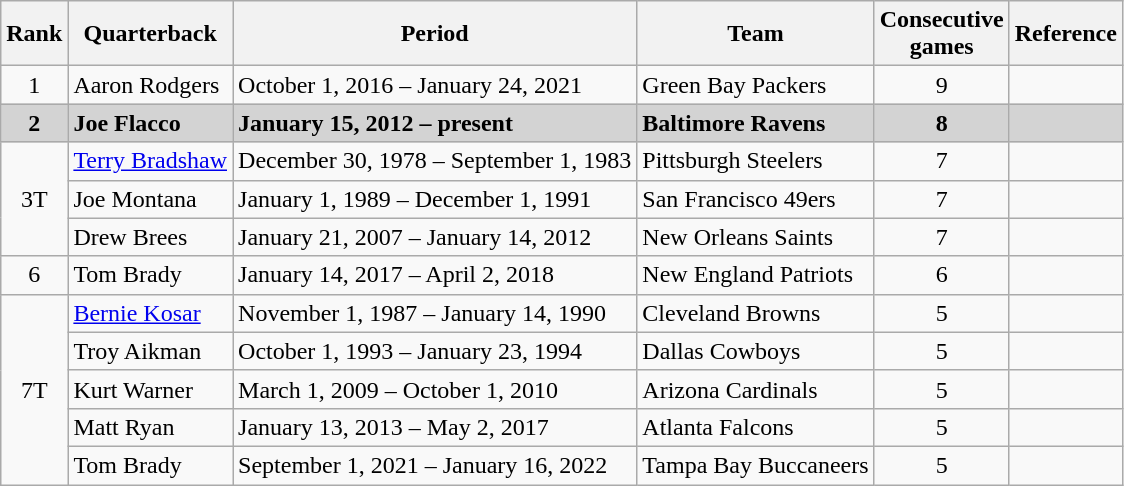<table class="wikitable">
<tr>
<th>Rank</th>
<th>Quarterback</th>
<th>Period</th>
<th>Team</th>
<th>Consecutive<br>games</th>
<th>Reference</th>
</tr>
<tr>
<td style="text-align:center;" rowspan="1">1</td>
<td>Aaron Rodgers</td>
<td>October 1, 2016 – January 24, 2021</td>
<td>Green Bay Packers</td>
<td style="text-align:center;">9</td>
<td style="text-align:center;"></td>
</tr>
<tr bgcolor="lightgray" style="font-weight:bold">
<td style="text-align:center;" rowspan="1">2</td>
<td>Joe Flacco</td>
<td>January 15, 2012 – present</td>
<td>Baltimore Ravens</td>
<td style="text-align:center;">8</td>
<td style="text-align:center;"></td>
</tr>
<tr>
<td style="text-align:center;" rowspan="3">3T</td>
<td><a href='#'>Terry Bradshaw</a></td>
<td>December 30, 1978 – September 1, 1983</td>
<td>Pittsburgh Steelers</td>
<td style="text-align:center;">7</td>
<td style="text-align:center;"></td>
</tr>
<tr>
<td>Joe Montana</td>
<td>January 1, 1989 – December 1, 1991</td>
<td>San Francisco 49ers</td>
<td style="text-align:center;">7</td>
<td style="text-align:center;"></td>
</tr>
<tr>
<td>Drew Brees</td>
<td>January 21, 2007 – January 14, 2012</td>
<td>New Orleans Saints</td>
<td style="text-align:center;">7</td>
<td style="text-align:center;"></td>
</tr>
<tr>
<td style="text-align:center;" rowspan="1">6</td>
<td>Tom Brady</td>
<td>January 14, 2017 – April 2, 2018</td>
<td>New England Patriots</td>
<td style="text-align:center;">6</td>
<td style="text-align:center;"></td>
</tr>
<tr>
<td style="text-align:center;" rowspan="5">7T</td>
<td><a href='#'>Bernie Kosar</a></td>
<td>November 1, 1987 – January 14, 1990</td>
<td>Cleveland Browns</td>
<td style="text-align:center;">5</td>
<td style="text-align:center;"></td>
</tr>
<tr>
<td>Troy Aikman</td>
<td>October 1, 1993 – January 23, 1994</td>
<td>Dallas Cowboys</td>
<td style="text-align:center;">5</td>
<td style="text-align:center;"></td>
</tr>
<tr>
<td>Kurt Warner</td>
<td>March 1, 2009 – October 1, 2010</td>
<td>Arizona Cardinals</td>
<td style="text-align:center;">5</td>
<td style="text-align:center;"></td>
</tr>
<tr>
<td>Matt Ryan</td>
<td>January 13, 2013 – May 2, 2017</td>
<td>Atlanta Falcons</td>
<td style="text-align:center;">5</td>
<td style="text-align:center;"></td>
</tr>
<tr>
<td>Tom Brady</td>
<td>September 1, 2021 – January 16, 2022</td>
<td>Tampa Bay Buccaneers</td>
<td style="text-align:center;">5</td>
<td style="text-align:center;"></td>
</tr>
</table>
